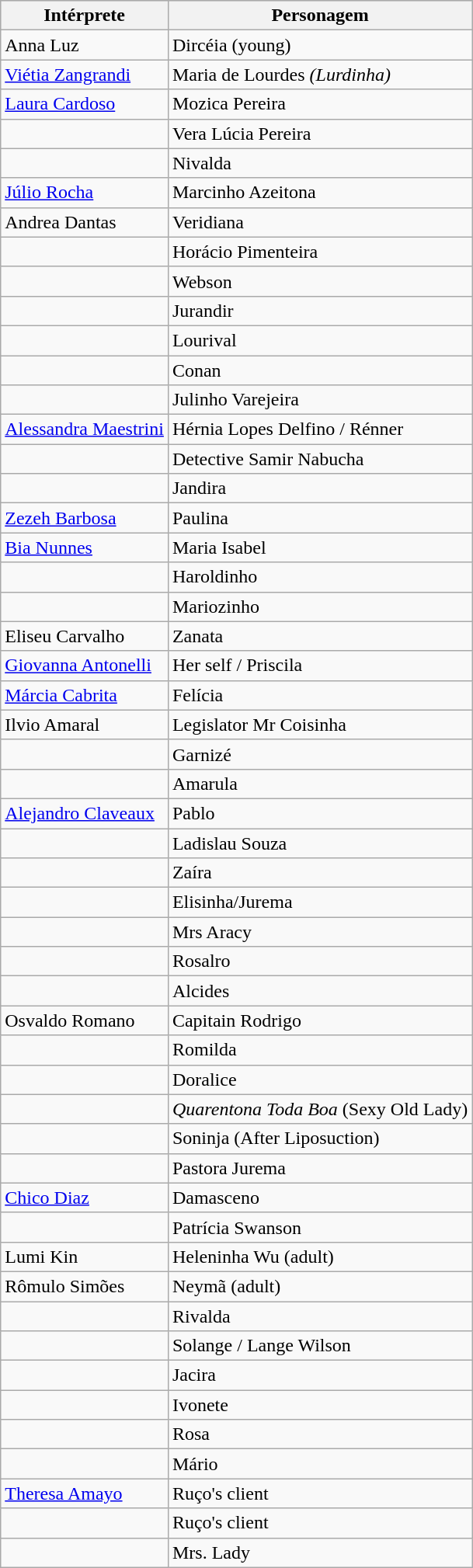<table class="wikitable">
<tr bgcolor="#CCCCCC">
<th>Intérprete</th>
<th>Personagem</th>
</tr>
<tr>
<td>Anna Luz</td>
<td>Dircéia (young)</td>
</tr>
<tr>
<td><a href='#'>Viétia Zangrandi</a></td>
<td>Maria de Lourdes <em>(Lurdinha)</em></td>
</tr>
<tr>
<td><a href='#'>Laura Cardoso</a></td>
<td>Mozica Pereira</td>
</tr>
<tr>
<td></td>
<td>Vera Lúcia Pereira</td>
</tr>
<tr>
<td></td>
<td>Nivalda</td>
</tr>
<tr>
<td><a href='#'>Júlio Rocha</a></td>
<td>Marcinho Azeitona</td>
</tr>
<tr>
<td>Andrea Dantas</td>
<td>Veridiana</td>
</tr>
<tr>
<td></td>
<td>Horácio Pimenteira</td>
</tr>
<tr>
<td></td>
<td>Webson</td>
</tr>
<tr>
<td></td>
<td>Jurandir</td>
</tr>
<tr>
<td></td>
<td>Lourival</td>
</tr>
<tr>
<td></td>
<td>Conan</td>
</tr>
<tr>
<td></td>
<td>Julinho Varejeira</td>
</tr>
<tr>
<td><a href='#'>Alessandra Maestrini</a></td>
<td>Hérnia Lopes Delfino / Rénner</td>
</tr>
<tr>
<td></td>
<td>Detective Samir Nabucha</td>
</tr>
<tr>
<td></td>
<td>Jandira</td>
</tr>
<tr>
<td><a href='#'>Zezeh Barbosa</a></td>
<td>Paulina</td>
</tr>
<tr>
<td><a href='#'>Bia Nunnes</a></td>
<td>Maria Isabel</td>
</tr>
<tr>
<td></td>
<td>Haroldinho</td>
</tr>
<tr>
<td></td>
<td>Mariozinho</td>
</tr>
<tr>
<td>Eliseu Carvalho</td>
<td>Zanata</td>
</tr>
<tr>
<td><a href='#'>Giovanna Antonelli</a></td>
<td>Her self / Priscila</td>
</tr>
<tr>
<td><a href='#'>Márcia Cabrita</a></td>
<td>Felícia</td>
</tr>
<tr>
<td>Ilvio Amaral</td>
<td>Legislator Mr Coisinha</td>
</tr>
<tr>
<td></td>
<td>Garnizé</td>
</tr>
<tr>
<td></td>
<td>Amarula</td>
</tr>
<tr>
<td><a href='#'>Alejandro Claveaux</a></td>
<td>Pablo</td>
</tr>
<tr>
<td></td>
<td>Ladislau Souza</td>
</tr>
<tr>
<td></td>
<td>Zaíra</td>
</tr>
<tr>
<td></td>
<td>Elisinha/Jurema</td>
</tr>
<tr>
<td></td>
<td>Mrs Aracy</td>
</tr>
<tr>
<td></td>
<td>Rosalro</td>
</tr>
<tr>
<td></td>
<td>Alcides</td>
</tr>
<tr>
<td>Osvaldo Romano</td>
<td>Capitain Rodrigo</td>
</tr>
<tr>
<td></td>
<td>Romilda</td>
</tr>
<tr>
<td></td>
<td>Doralice</td>
</tr>
<tr>
<td></td>
<td><em>Quarentona Toda Boa</em> (Sexy Old Lady)</td>
</tr>
<tr>
<td></td>
<td>Soninja (After Liposuction)</td>
</tr>
<tr>
<td></td>
<td>Pastora Jurema</td>
</tr>
<tr>
<td><a href='#'>Chico Diaz</a></td>
<td>Damasceno</td>
</tr>
<tr>
<td></td>
<td>Patrícia Swanson</td>
</tr>
<tr>
<td>Lumi Kin</td>
<td>Heleninha Wu (adult)</td>
</tr>
<tr>
<td>Rômulo Simões</td>
<td>Neymã (adult)</td>
</tr>
<tr>
<td></td>
<td>Rivalda</td>
</tr>
<tr>
<td></td>
<td>Solange / Lange Wilson</td>
</tr>
<tr>
<td></td>
<td>Jacira</td>
</tr>
<tr>
<td></td>
<td>Ivonete</td>
</tr>
<tr>
<td></td>
<td>Rosa</td>
</tr>
<tr>
<td></td>
<td>Mário</td>
</tr>
<tr>
<td><a href='#'>Theresa Amayo</a></td>
<td>Ruço's client</td>
</tr>
<tr>
<td></td>
<td>Ruço's client</td>
</tr>
<tr>
<td></td>
<td>Mrs. Lady</td>
</tr>
</table>
